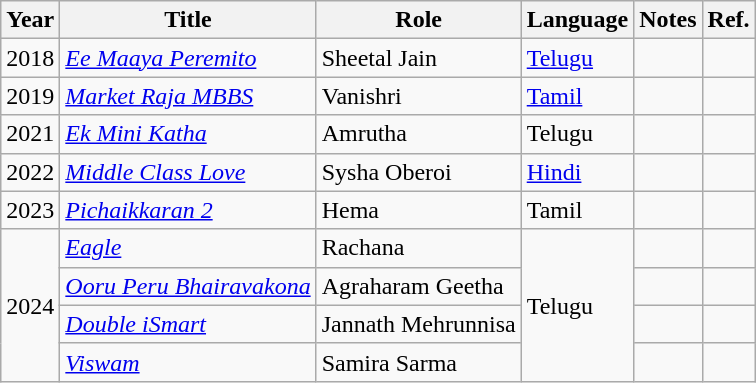<table class="wikitable sortable">
<tr>
<th scope="col">Year</th>
<th scope="col">Title</th>
<th scope="col">Role</th>
<th scope="col">Language</th>
<th class="unsortable" scope="col">Notes</th>
<th class="unsortable" scope="col">Ref.</th>
</tr>
<tr>
<td>2018</td>
<td><em><a href='#'>Ee Maaya Peremito</a></em></td>
<td>Sheetal Jain</td>
<td><a href='#'> Telugu</a></td>
<td></td>
<td></td>
</tr>
<tr>
<td>2019</td>
<td><em><a href='#'>Market Raja MBBS</a></em></td>
<td>Vanishri</td>
<td><a href='#'> Tamil</a></td>
<td></td>
<td></td>
</tr>
<tr>
<td>2021</td>
<td><em><a href='#'>Ek Mini Katha</a></em></td>
<td>Amrutha</td>
<td>Telugu</td>
<td></td>
<td></td>
</tr>
<tr>
<td>2022</td>
<td><em><a href='#'>Middle Class Love</a></em></td>
<td>Sysha Oberoi</td>
<td><a href='#'>Hindi</a></td>
<td></td>
<td></td>
</tr>
<tr>
<td>2023</td>
<td><em><a href='#'>Pichaikkaran 2</a></em></td>
<td>Hema</td>
<td>Tamil</td>
<td></td>
<td></td>
</tr>
<tr>
<td rowspan=4>2024</td>
<td><em><a href='#'>Eagle</a></em></td>
<td>Rachana</td>
<td rowspan=4>Telugu</td>
<td></td>
<td></td>
</tr>
<tr>
<td><em><a href='#'>Ooru Peru Bhairavakona</a></em></td>
<td>Agraharam Geetha</td>
<td></td>
<td></td>
</tr>
<tr>
<td><em><a href='#'>Double iSmart</a></em></td>
<td>Jannath Mehrunnisa</td>
<td></td>
<td></td>
</tr>
<tr>
<td><em><a href='#'>Viswam</a></em></td>
<td>Samira Sarma</td>
<td></td>
<td></td>
</tr>
</table>
